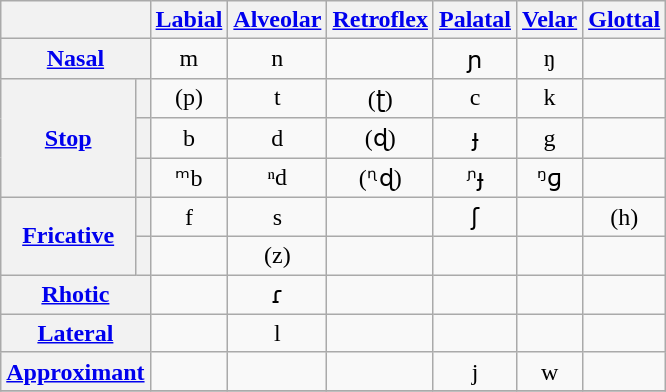<table class="wikitable" style="text-align:center">
<tr>
<th colspan="2"></th>
<th><a href='#'>Labial</a></th>
<th><a href='#'>Alveolar</a></th>
<th><a href='#'>Retroflex</a></th>
<th><a href='#'>Palatal</a></th>
<th><a href='#'>Velar</a></th>
<th><a href='#'>Glottal</a></th>
</tr>
<tr>
<th colspan="2"><a href='#'>Nasal</a></th>
<td>m</td>
<td>n</td>
<td></td>
<td>ɲ</td>
<td>ŋ</td>
<td></td>
</tr>
<tr>
<th rowspan="3"><a href='#'>Stop</a></th>
<th></th>
<td>(p)</td>
<td>t</td>
<td>(ʈ)</td>
<td>c</td>
<td>k</td>
<td></td>
</tr>
<tr>
<th></th>
<td>b</td>
<td>d</td>
<td>(ɖ)</td>
<td>ɟ</td>
<td>g</td>
<td></td>
</tr>
<tr>
<th></th>
<td>ᵐb</td>
<td>ⁿd</td>
<td>(ᶯɖ)</td>
<td>ᶮɟ</td>
<td>ᵑɡ</td>
<td></td>
</tr>
<tr>
<th rowspan="2"><a href='#'>Fricative</a></th>
<th></th>
<td>f</td>
<td>s</td>
<td></td>
<td>ʃ</td>
<td></td>
<td>(h)</td>
</tr>
<tr>
<th></th>
<td></td>
<td>(z)</td>
<td></td>
<td></td>
<td></td>
<td></td>
</tr>
<tr>
<th colspan="2"><a href='#'>Rhotic</a></th>
<td></td>
<td>ɾ</td>
<td></td>
<td></td>
<td></td>
<td></td>
</tr>
<tr>
<th colspan="2"><a href='#'>Lateral</a></th>
<td></td>
<td>l</td>
<td></td>
<td></td>
<td></td>
<td></td>
</tr>
<tr>
<th colspan="2"><a href='#'>Approximant</a></th>
<td></td>
<td></td>
<td></td>
<td>j</td>
<td>w</td>
<td></td>
</tr>
<tr>
</tr>
</table>
